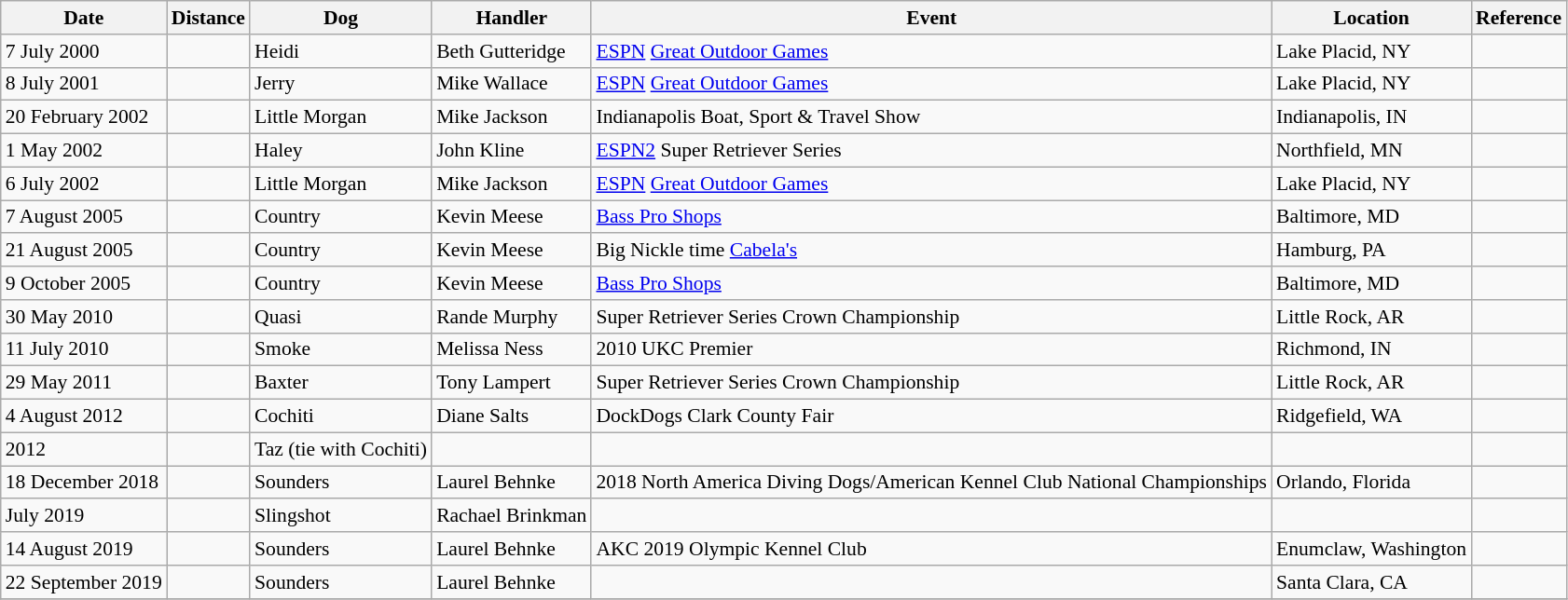<table class="wikitable" style="font-size: 90%;">
<tr>
<th>Date</th>
<th>Distance</th>
<th>Dog</th>
<th>Handler</th>
<th>Event</th>
<th>Location</th>
<th>Reference</th>
</tr>
<tr>
<td>7 July 2000</td>
<td></td>
<td>Heidi</td>
<td>Beth Gutteridge</td>
<td><a href='#'>ESPN</a> <a href='#'>Great Outdoor Games</a></td>
<td>Lake Placid, NY</td>
<td></td>
</tr>
<tr>
<td>8 July 2001</td>
<td></td>
<td>Jerry</td>
<td>Mike Wallace</td>
<td><a href='#'>ESPN</a> <a href='#'>Great Outdoor Games</a></td>
<td>Lake Placid, NY</td>
<td></td>
</tr>
<tr>
<td>20 February 2002</td>
<td></td>
<td>Little Morgan</td>
<td>Mike Jackson</td>
<td>Indianapolis Boat, Sport & Travel Show</td>
<td>Indianapolis, IN</td>
<td></td>
</tr>
<tr>
<td>1 May 2002</td>
<td></td>
<td>Haley</td>
<td>John Kline</td>
<td><a href='#'>ESPN2</a> Super Retriever Series</td>
<td>Northfield, MN</td>
<td></td>
</tr>
<tr>
<td>6 July 2002</td>
<td></td>
<td>Little Morgan</td>
<td>Mike Jackson</td>
<td><a href='#'>ESPN</a> <a href='#'>Great Outdoor Games</a></td>
<td>Lake Placid, NY</td>
<td></td>
</tr>
<tr>
<td>7 August 2005</td>
<td></td>
<td>Country</td>
<td>Kevin Meese</td>
<td><a href='#'>Bass Pro Shops</a></td>
<td>Baltimore, MD</td>
<td></td>
</tr>
<tr>
<td>21 August 2005</td>
<td></td>
<td>Country</td>
<td>Kevin Meese</td>
<td>Big Nickle time <a href='#'>Cabela's</a></td>
<td>Hamburg, PA</td>
<td></td>
</tr>
<tr>
<td>9 October 2005</td>
<td></td>
<td>Country</td>
<td>Kevin Meese</td>
<td><a href='#'>Bass Pro Shops</a></td>
<td>Baltimore, MD</td>
<td></td>
</tr>
<tr>
<td>30 May 2010</td>
<td></td>
<td>Quasi</td>
<td>Rande Murphy</td>
<td>Super Retriever Series Crown Championship</td>
<td>Little Rock, AR</td>
<td></td>
</tr>
<tr>
<td>11 July 2010</td>
<td></td>
<td>Smoke</td>
<td>Melissa Ness</td>
<td>2010 UKC Premier</td>
<td>Richmond, IN</td>
<td></td>
</tr>
<tr>
<td>29 May 2011</td>
<td></td>
<td>Baxter</td>
<td>Tony Lampert</td>
<td>Super Retriever Series Crown Championship</td>
<td>Little Rock, AR</td>
<td></td>
</tr>
<tr>
<td>4 August 2012</td>
<td></td>
<td>Cochiti</td>
<td>Diane Salts</td>
<td>DockDogs Clark County Fair</td>
<td>Ridgefield, WA</td>
<td></td>
</tr>
<tr>
<td>2012</td>
<td></td>
<td>Taz (tie with Cochiti)</td>
<td></td>
<td></td>
<td></td>
<td></td>
</tr>
<tr>
<td>18 December 2018</td>
<td></td>
<td>Sounders</td>
<td>Laurel Behnke</td>
<td>2018 North America Diving Dogs/American Kennel Club National Championships</td>
<td>Orlando, Florida</td>
<td></td>
</tr>
<tr>
<td>July 2019</td>
<td></td>
<td>Slingshot</td>
<td>Rachael Brinkman</td>
<td></td>
<td></td>
<td></td>
</tr>
<tr>
<td>14 August 2019</td>
<td></td>
<td>Sounders</td>
<td>Laurel Behnke</td>
<td>AKC 2019 Olympic Kennel Club</td>
<td>Enumclaw, Washington</td>
<td></td>
</tr>
<tr>
<td>22 September 2019</td>
<td></td>
<td>Sounders</td>
<td>Laurel Behnke</td>
<td></td>
<td>Santa Clara, CA</td>
<td></td>
</tr>
<tr>
</tr>
</table>
